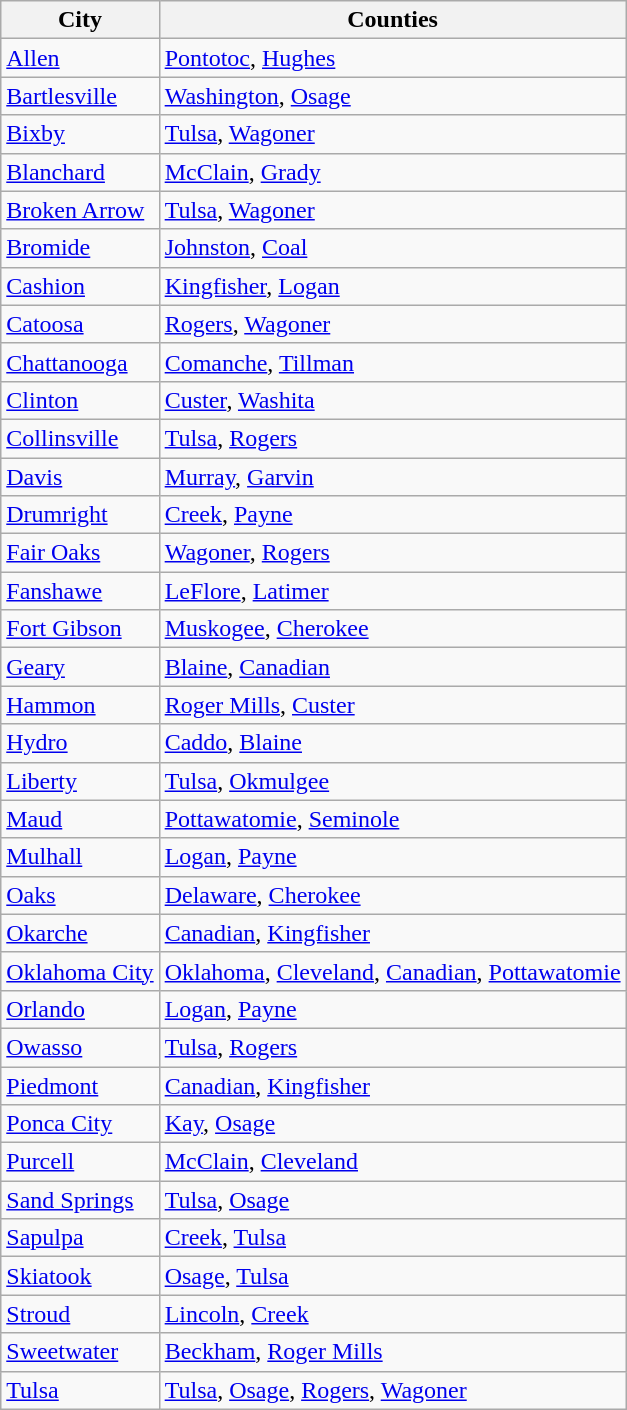<table class="wikitable sortable">
<tr>
<th>City</th>
<th>Counties</th>
</tr>
<tr>
<td><a href='#'>Allen</a></td>
<td><a href='#'>Pontotoc</a>, <a href='#'>Hughes</a></td>
</tr>
<tr>
<td><a href='#'>Bartlesville</a></td>
<td><a href='#'>Washington</a>, <a href='#'>Osage</a></td>
</tr>
<tr>
<td><a href='#'>Bixby</a></td>
<td><a href='#'>Tulsa</a>, <a href='#'>Wagoner</a></td>
</tr>
<tr>
<td><a href='#'>Blanchard</a></td>
<td><a href='#'>McClain</a>, <a href='#'>Grady</a></td>
</tr>
<tr>
<td><a href='#'>Broken Arrow</a></td>
<td><a href='#'>Tulsa</a>, <a href='#'>Wagoner</a></td>
</tr>
<tr>
<td><a href='#'>Bromide</a></td>
<td><a href='#'>Johnston</a>, <a href='#'>Coal</a></td>
</tr>
<tr>
<td><a href='#'>Cashion</a></td>
<td><a href='#'>Kingfisher</a>, <a href='#'>Logan</a></td>
</tr>
<tr>
<td><a href='#'>Catoosa</a></td>
<td><a href='#'>Rogers</a>, <a href='#'>Wagoner</a></td>
</tr>
<tr>
<td><a href='#'>Chattanooga</a></td>
<td><a href='#'>Comanche</a>, <a href='#'>Tillman</a></td>
</tr>
<tr>
<td><a href='#'>Clinton</a></td>
<td><a href='#'>Custer</a>, <a href='#'>Washita</a></td>
</tr>
<tr>
<td><a href='#'>Collinsville</a></td>
<td><a href='#'>Tulsa</a>, <a href='#'>Rogers</a></td>
</tr>
<tr>
<td><a href='#'>Davis</a></td>
<td><a href='#'>Murray</a>, <a href='#'>Garvin</a></td>
</tr>
<tr>
<td><a href='#'>Drumright</a></td>
<td><a href='#'>Creek</a>, <a href='#'>Payne</a></td>
</tr>
<tr>
<td><a href='#'>Fair Oaks</a></td>
<td><a href='#'>Wagoner</a>, <a href='#'>Rogers</a></td>
</tr>
<tr>
<td><a href='#'>Fanshawe</a></td>
<td><a href='#'>LeFlore</a>, <a href='#'>Latimer</a></td>
</tr>
<tr>
<td><a href='#'>Fort Gibson</a></td>
<td><a href='#'>Muskogee</a>, <a href='#'>Cherokee</a></td>
</tr>
<tr>
<td><a href='#'>Geary</a></td>
<td><a href='#'>Blaine</a>, <a href='#'>Canadian</a></td>
</tr>
<tr>
<td><a href='#'>Hammon</a></td>
<td><a href='#'>Roger Mills</a>, <a href='#'>Custer</a></td>
</tr>
<tr>
<td><a href='#'>Hydro</a></td>
<td><a href='#'>Caddo</a>, <a href='#'>Blaine</a></td>
</tr>
<tr>
<td><a href='#'>Liberty</a></td>
<td><a href='#'>Tulsa</a>, <a href='#'>Okmulgee</a></td>
</tr>
<tr>
<td><a href='#'>Maud</a></td>
<td><a href='#'>Pottawatomie</a>, <a href='#'>Seminole</a></td>
</tr>
<tr>
<td><a href='#'>Mulhall</a></td>
<td><a href='#'>Logan</a>, <a href='#'>Payne</a></td>
</tr>
<tr>
<td><a href='#'>Oaks</a></td>
<td><a href='#'>Delaware</a>, <a href='#'>Cherokee</a></td>
</tr>
<tr>
<td><a href='#'>Okarche</a></td>
<td><a href='#'>Canadian</a>, <a href='#'>Kingfisher</a></td>
</tr>
<tr>
<td><a href='#'>Oklahoma City</a></td>
<td><a href='#'>Oklahoma</a>, <a href='#'>Cleveland</a>, <a href='#'>Canadian</a>, <a href='#'>Pottawatomie</a></td>
</tr>
<tr>
<td><a href='#'>Orlando</a></td>
<td><a href='#'>Logan</a>, <a href='#'>Payne</a></td>
</tr>
<tr>
<td><a href='#'>Owasso</a></td>
<td><a href='#'>Tulsa</a>, <a href='#'>Rogers</a></td>
</tr>
<tr>
<td><a href='#'>Piedmont</a></td>
<td><a href='#'>Canadian</a>, <a href='#'>Kingfisher</a></td>
</tr>
<tr>
<td><a href='#'>Ponca City</a></td>
<td><a href='#'>Kay</a>, <a href='#'>Osage</a></td>
</tr>
<tr>
<td><a href='#'>Purcell</a></td>
<td><a href='#'>McClain</a>, <a href='#'>Cleveland</a></td>
</tr>
<tr>
<td><a href='#'>Sand Springs</a></td>
<td><a href='#'>Tulsa</a>, <a href='#'>Osage</a></td>
</tr>
<tr>
<td><a href='#'>Sapulpa</a></td>
<td><a href='#'>Creek</a>, <a href='#'>Tulsa</a></td>
</tr>
<tr>
<td><a href='#'>Skiatook</a></td>
<td><a href='#'>Osage</a>, <a href='#'>Tulsa</a></td>
</tr>
<tr>
<td><a href='#'>Stroud</a></td>
<td><a href='#'>Lincoln</a>, <a href='#'>Creek</a></td>
</tr>
<tr>
<td><a href='#'>Sweetwater</a></td>
<td><a href='#'>Beckham</a>, <a href='#'>Roger Mills</a></td>
</tr>
<tr>
<td><a href='#'>Tulsa</a></td>
<td><a href='#'>Tulsa</a>, <a href='#'>Osage</a>, <a href='#'>Rogers</a>, <a href='#'>Wagoner</a></td>
</tr>
</table>
